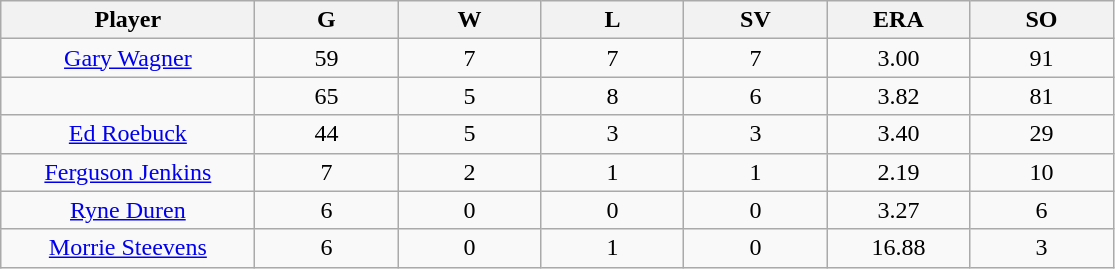<table class="wikitable sortable">
<tr>
<th bgcolor="#DDDDFF" width="16%">Player</th>
<th bgcolor="#DDDDFF" width="9%">G</th>
<th bgcolor="#DDDDFF" width="9%">W</th>
<th bgcolor="#DDDDFF" width="9%">L</th>
<th bgcolor="#DDDDFF" width="9%">SV</th>
<th bgcolor="#DDDDFF" width="9%">ERA</th>
<th bgcolor="#DDDDFF" width="9%">SO</th>
</tr>
<tr align="center">
<td><a href='#'>Gary Wagner</a></td>
<td>59</td>
<td>7</td>
<td>7</td>
<td>7</td>
<td>3.00</td>
<td>91</td>
</tr>
<tr align=center>
<td></td>
<td>65</td>
<td>5</td>
<td>8</td>
<td>6</td>
<td>3.82</td>
<td>81</td>
</tr>
<tr align="center">
<td><a href='#'>Ed Roebuck</a></td>
<td>44</td>
<td>5</td>
<td>3</td>
<td>3</td>
<td>3.40</td>
<td>29</td>
</tr>
<tr align="center">
<td><a href='#'>Ferguson Jenkins</a></td>
<td>7</td>
<td>2</td>
<td>1</td>
<td>1</td>
<td>2.19</td>
<td>10</td>
</tr>
<tr align="center">
<td><a href='#'>Ryne Duren</a></td>
<td>6</td>
<td>0</td>
<td>0</td>
<td>0</td>
<td>3.27</td>
<td>6</td>
</tr>
<tr align="center">
<td><a href='#'>Morrie Steevens</a></td>
<td>6</td>
<td>0</td>
<td>1</td>
<td>0</td>
<td>16.88</td>
<td>3</td>
</tr>
</table>
